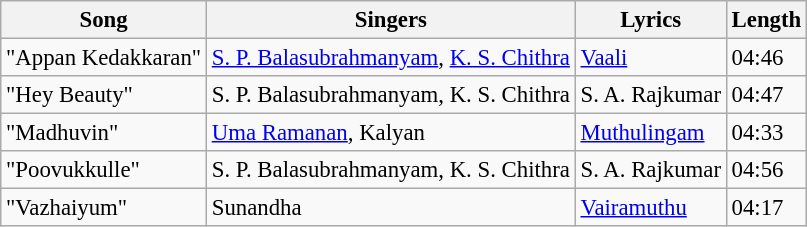<table class="wikitable" style="font-size: 95%;">
<tr>
<th>Song</th>
<th>Singers</th>
<th>Lyrics</th>
<th>Length</th>
</tr>
<tr>
<td>"Appan Kedakkaran"</td>
<td><a href='#'>S. P. Balasubrahmanyam</a>, <a href='#'>K. S. Chithra</a></td>
<td><a href='#'>Vaali</a></td>
<td>04:46</td>
</tr>
<tr>
<td>"Hey Beauty"</td>
<td>S. P. Balasubrahmanyam, K. S. Chithra</td>
<td>S. A. Rajkumar</td>
<td>04:47</td>
</tr>
<tr>
<td>"Madhuvin"</td>
<td><a href='#'>Uma Ramanan</a>, Kalyan</td>
<td><a href='#'>Muthulingam</a></td>
<td>04:33</td>
</tr>
<tr>
<td>"Poovukkulle"</td>
<td>S. P. Balasubrahmanyam, K. S. Chithra</td>
<td>S. A. Rajkumar</td>
<td>04:56</td>
</tr>
<tr>
<td>"Vazhaiyum"</td>
<td>Sunandha</td>
<td><a href='#'>Vairamuthu</a></td>
<td>04:17</td>
</tr>
</table>
